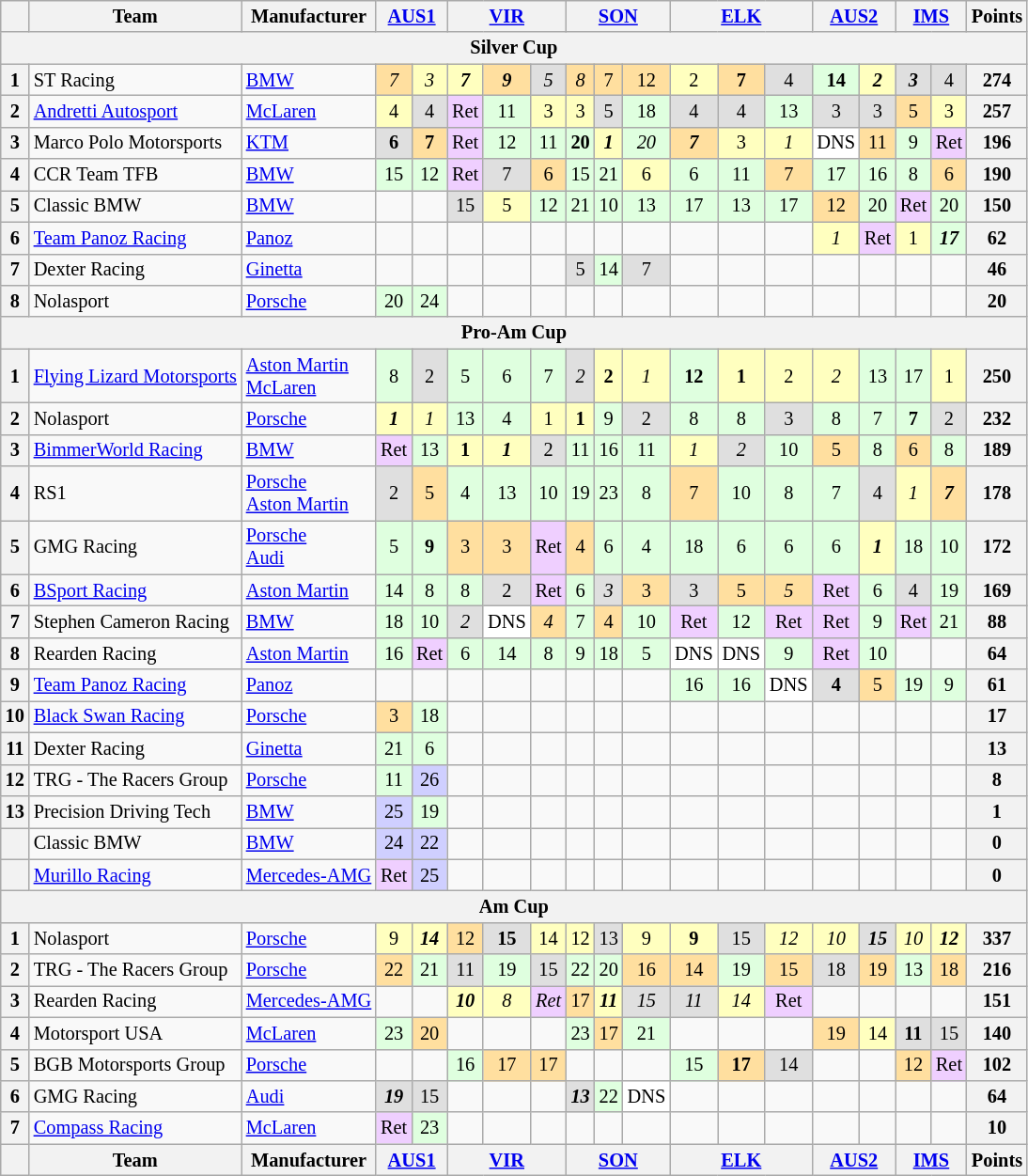<table class="wikitable" style="font-size:85%; text-align:center;">
<tr>
<th></th>
<th>Team</th>
<th>Manufacturer</th>
<th colspan=2><a href='#'>AUS1</a><br></th>
<th colspan=3><a href='#'>VIR</a><br></th>
<th colspan=3><a href='#'>SON</a><br></th>
<th colspan=3><a href='#'>ELK</a><br></th>
<th colspan=2><a href='#'>AUS2</a><br></th>
<th colspan=2><a href='#'>IMS</a><br></th>
<th>Points</th>
</tr>
<tr>
<th colspan=19>Silver Cup</th>
</tr>
<tr>
<th>1</th>
<td align=left> ST Racing</td>
<td align=left><a href='#'>BMW</a></td>
<td style="background:#ffdf9f;"><em>7</em></td>
<td style="background:#ffffbf;"><em>3</em></td>
<td style="background:#ffffbf;"><strong><em>7</em></strong></td>
<td style="background:#ffdf9f;"><strong><em>9</em></strong></td>
<td style="background:#dfdfdf;"><em>5</em></td>
<td style="background:#ffdf9f;"><em>8</em></td>
<td style="background:#ffdf9f;">7</td>
<td style="background:#ffdf9f;">12</td>
<td style="background:#ffffbf;">2</td>
<td style="background:#ffdf9f;"><strong>7</strong></td>
<td style="background:#dfdfdf;">4</td>
<td style="background:#dfffdf;"><strong>14</strong></td>
<td style="background:#ffffbf;"><strong><em>2</em></strong></td>
<td style="background:#dfdfdf;"><strong><em>3</em></strong></td>
<td style="background:#dfdfdf;">4</td>
<th>274</th>
</tr>
<tr>
<th>2</th>
<td align=left> <a href='#'>Andretti Autosport</a></td>
<td align=left><a href='#'>McLaren</a></td>
<td style="background:#ffffbf;">4</td>
<td style="background:#dfdfdf;">4</td>
<td style="background:#efcfff;">Ret</td>
<td style="background:#dfffdf;">11</td>
<td style="background:#ffffbf;">3</td>
<td style="background:#ffffbf;">3</td>
<td style="background:#dfdfdf;">5</td>
<td style="background:#dfffdf;">18</td>
<td style="background:#dfdfdf;">4</td>
<td style="background:#dfdfdf;">4</td>
<td style="background:#dfffdf;">13</td>
<td style="background:#dfdfdf;">3</td>
<td style="background:#dfdfdf;">3</td>
<td style="background:#ffdf9f;">5</td>
<td style="background:#ffffbf;">3</td>
<th>257</th>
</tr>
<tr>
<th>3</th>
<td align=left> Marco Polo Motorsports</td>
<td align=left><a href='#'>KTM</a></td>
<td style="background:#dfdfdf;"><strong>6</strong></td>
<td style="background:#ffdf9f;"><strong>7</strong></td>
<td style="background:#efcfff;">Ret</td>
<td style="background:#dfffdf;">12</td>
<td style="background:#dfffdf;">11</td>
<td style="background:#dfffdf;"><strong>20</strong></td>
<td style="background:#ffffbf;"><strong><em>1</em></strong></td>
<td style="background:#dfffdf;"><em>20</em></td>
<td style="background:#ffdf9f;"><strong><em>7</em></strong></td>
<td style="background:#ffffbf;">3</td>
<td style="background:#ffffbf;"><em>1</em></td>
<td style="background:#ffffff;">DNS</td>
<td style="background:#ffdf9f;">11</td>
<td style="background:#dfffdf;">9</td>
<td style="background:#efcfff;">Ret</td>
<th>196</th>
</tr>
<tr>
<th>4</th>
<td align=left> CCR Team TFB</td>
<td align=left><a href='#'>BMW</a></td>
<td style="background:#dfffdf;">15</td>
<td style="background:#dfffdf;">12</td>
<td style="background:#efcfff;">Ret</td>
<td style="background:#dfdfdf;">7</td>
<td style="background:#ffdf9f;">6</td>
<td style="background:#dfffdf;">15</td>
<td style="background:#dfffdf;">21</td>
<td style="background:#ffffbf;">6</td>
<td style="background:#dfffdf;">6</td>
<td style="background:#dfffdf;">11</td>
<td style="background:#ffdf9f;">7</td>
<td style="background:#dfffdf;">17</td>
<td style="background:#dfffdf;">16</td>
<td style="background:#dfffdf;">8</td>
<td style="background:#ffdf9f;">6</td>
<th>190</th>
</tr>
<tr>
<th>5</th>
<td align=left> Classic BMW</td>
<td align=left><a href='#'>BMW</a></td>
<td></td>
<td></td>
<td style="background:#dfdfdf;">15</td>
<td style="background:#ffffbf;">5</td>
<td style="background:#dfffdf;">12</td>
<td style="background:#dfffdf;">21</td>
<td style="background:#dfffdf;">10</td>
<td style="background:#dfffdf;">13</td>
<td style="background:#dfffdf;">17</td>
<td style="background:#dfffdf;">13</td>
<td style="background:#dfffdf;">17</td>
<td style="background:#ffdf9f;">12</td>
<td style="background:#dfffdf;">20</td>
<td style="background:#efcfff;">Ret</td>
<td style="background:#dfffdf;">20</td>
<th>150</th>
</tr>
<tr>
<th>6</th>
<td align=left> <a href='#'>Team Panoz Racing</a></td>
<td align=left><a href='#'>Panoz</a></td>
<td></td>
<td></td>
<td></td>
<td></td>
<td></td>
<td></td>
<td></td>
<td></td>
<td></td>
<td></td>
<td></td>
<td style="background:#ffffbf;"><em>1</em></td>
<td style="background:#efcfff;">Ret</td>
<td style="background:#ffffbf;">1</td>
<td style="background:#dfffdf;"><strong><em>17</em></strong></td>
<th>62</th>
</tr>
<tr>
<th>7</th>
<td align=left> Dexter Racing</td>
<td align=left><a href='#'>Ginetta</a></td>
<td></td>
<td></td>
<td></td>
<td></td>
<td></td>
<td style="background:#dfdfdf;">5</td>
<td style="background:#dfffdf;">14</td>
<td style="background:#dfdfdf;">7</td>
<td></td>
<td></td>
<td></td>
<td></td>
<td></td>
<td></td>
<td></td>
<th>46</th>
</tr>
<tr>
<th>8</th>
<td align=left> Nolasport</td>
<td align=left><a href='#'>Porsche</a></td>
<td style="background:#dfffdf;">20</td>
<td style="background:#dfffdf;">24</td>
<td></td>
<td></td>
<td></td>
<td></td>
<td></td>
<td></td>
<td></td>
<td></td>
<td></td>
<td></td>
<td></td>
<td></td>
<td></td>
<th>20</th>
</tr>
<tr>
<th colspan=19>Pro-Am Cup</th>
</tr>
<tr>
<th>1</th>
<td align=left> <a href='#'>Flying Lizard Motorsports</a></td>
<td align=left><a href='#'>Aston Martin</a><br><a href='#'>McLaren</a></td>
<td style="background:#dfffdf;">8</td>
<td style="background:#dfdfdf;">2</td>
<td style="background:#dfffdf;">5</td>
<td style="background:#dfffdf;">6</td>
<td style="background:#dfffdf;">7</td>
<td style="background:#dfdfdf;"><em>2</em></td>
<td style="background:#ffffbf;"><strong>2</strong></td>
<td style="background:#ffffbf;"><em>1</em></td>
<td style="background:#dfffdf;"><strong>12</strong></td>
<td style="background:#ffffbf;"><strong>1</strong></td>
<td style="background:#ffffbf;">2</td>
<td style="background:#ffffbf;"><em>2</em></td>
<td style="background:#dfffdf;">13</td>
<td style="background:#dfffdf;">17</td>
<td style="background:#ffffbf;">1</td>
<th>250</th>
</tr>
<tr>
<th>2</th>
<td align=left> Nolasport</td>
<td align=left><a href='#'>Porsche</a></td>
<td style="background:#ffffbf;"><strong><em>1</em></strong></td>
<td style="background:#ffffbf;"><em>1</em></td>
<td style="background:#dfffdf;">13</td>
<td style="background:#dfffdf;">4</td>
<td style="background:#ffffbf;">1</td>
<td style="background:#ffffbf;"><strong>1</strong></td>
<td style="background:#dfffdf;">9</td>
<td style="background:#dfdfdf;">2</td>
<td style="background:#dfffdf;">8</td>
<td style="background:#dfffdf;">8</td>
<td style="background:#dfdfdf;">3</td>
<td style="background:#dfffdf;">8</td>
<td style="background:#dfffdf;">7</td>
<td style="background:#dfffdf;"><strong>7</strong></td>
<td style="background:#dfdfdf;">2</td>
<th>232</th>
</tr>
<tr>
<th>3</th>
<td align=left> <a href='#'>BimmerWorld Racing</a></td>
<td align=left><a href='#'>BMW</a></td>
<td style="background:#efcfff;">Ret</td>
<td style="background:#dfffdf;">13</td>
<td style="background:#ffffbf;"><strong>1</strong></td>
<td style="background:#ffffbf;"><strong><em>1</em></strong></td>
<td style="background:#dfdfdf;">2</td>
<td style="background:#dfffdf;">11</td>
<td style="background:#dfffdf;">16</td>
<td style="background:#dfffdf;">11</td>
<td style="background:#ffffbf;"><em>1</em></td>
<td style="background:#dfdfdf;"><em>2</em></td>
<td style="background:#dfffdf;">10</td>
<td style="background:#ffdf9f;">5</td>
<td style="background:#dfffdf;">8</td>
<td style="background:#ffdf9f;">6</td>
<td style="background:#dfffdf;">8</td>
<th>189</th>
</tr>
<tr>
<th>4</th>
<td align=left> RS1</td>
<td align=left><a href='#'>Porsche</a><br><a href='#'>Aston Martin</a></td>
<td style="background:#dfdfdf;">2</td>
<td style="background:#ffdf9f;">5</td>
<td style="background:#dfffdf;">4</td>
<td style="background:#dfffdf;">13</td>
<td style="background:#dfffdf;">10</td>
<td style="background:#dfffdf;">19</td>
<td style="background:#dfffdf;">23</td>
<td style="background:#dfffdf;">8</td>
<td style="background:#ffdf9f;">7</td>
<td style="background:#dfffdf;">10</td>
<td style="background:#dfffdf;">8</td>
<td style="background:#dfffdf;">7</td>
<td style="background:#dfdfdf;">4</td>
<td style="background:#ffffbf;"><em>1</em></td>
<td style="background:#ffdf9f;"><strong><em>7</em></strong></td>
<th>178</th>
</tr>
<tr>
<th>5</th>
<td align=left> GMG Racing</td>
<td align=left><a href='#'>Porsche</a><br><a href='#'>Audi</a></td>
<td style="background:#dfffdf;">5</td>
<td style="background:#dfffdf;"><strong>9</strong></td>
<td style="background:#ffdf9f;">3</td>
<td style="background:#ffdf9f;">3</td>
<td style="background:#efcfff;">Ret</td>
<td style="background:#ffdf9f;">4</td>
<td style="background:#dfffdf;">6</td>
<td style="background:#dfffdf;">4</td>
<td style="background:#dfffdf;">18</td>
<td style="background:#dfffdf;">6</td>
<td style="background:#dfffdf;">6</td>
<td style="background:#dfffdf;">6</td>
<td style="background:#ffffbf;"><strong><em>1</em></strong></td>
<td style="background:#dfffdf;">18</td>
<td style="background:#dfffdf;">10</td>
<th>172</th>
</tr>
<tr>
<th>6</th>
<td align=left> <a href='#'>BSport Racing</a></td>
<td align=left><a href='#'>Aston Martin</a></td>
<td style="background:#dfffdf;">14</td>
<td style="background:#dfffdf;">8</td>
<td style="background:#dfffdf;">8</td>
<td style="background:#dfdfdf;">2</td>
<td style="background:#efcfff;">Ret</td>
<td style="background:#dfffdf;">6</td>
<td style="background:#dfdfdf;"><em>3</em></td>
<td style="background:#ffdf9f;">3</td>
<td style="background:#dfdfdf;">3</td>
<td style="background:#ffdf9f;">5</td>
<td style="background:#ffdf9f;"><em>5</em></td>
<td style="background:#efcfff;">Ret</td>
<td style="background:#dfffdf;">6</td>
<td style="background:#dfdfdf;">4</td>
<td style="background:#dfffdf;">19</td>
<th>169</th>
</tr>
<tr>
<th>7</th>
<td align=left> Stephen Cameron Racing</td>
<td align=left><a href='#'>BMW</a></td>
<td style="background:#dfffdf;">18</td>
<td style="background:#dfffdf;">10</td>
<td style="background:#dfdfdf;"><em>2</em></td>
<td style="background:#ffffff;">DNS</td>
<td style="background:#ffdf9f;"><em>4</em></td>
<td style="background:#dfffdf;">7</td>
<td style="background:#ffdf9f;">4</td>
<td style="background:#dfffdf;">10</td>
<td style="background:#efcfff;">Ret</td>
<td style="background:#dfffdf;">12</td>
<td style="background:#efcfff;">Ret</td>
<td style="background:#efcfff;">Ret</td>
<td style="background:#dfffdf;">9</td>
<td style="background:#efcfff;">Ret</td>
<td style="background:#dfffdf;">21</td>
<th>88</th>
</tr>
<tr>
<th>8</th>
<td align=left> Rearden Racing</td>
<td align=left><a href='#'>Aston Martin</a></td>
<td style="background:#dfffdf;">16</td>
<td style="background:#efcfff;">Ret</td>
<td style="background:#dfffdf;">6</td>
<td style="background:#dfffdf;">14</td>
<td style="background:#dfffdf;">8</td>
<td style="background:#dfffdf;">9</td>
<td style="background:#dfffdf;">18</td>
<td style="background:#dfffdf;">5</td>
<td style="background:#ffffff;">DNS</td>
<td style="background:#ffffff;">DNS</td>
<td style="background:#dfffdf;">9</td>
<td style="background:#efcfff;">Ret</td>
<td style="background:#dfffdf;">10</td>
<td></td>
<td></td>
<th>64</th>
</tr>
<tr>
<th>9</th>
<td align=left> <a href='#'>Team Panoz Racing</a></td>
<td align=left><a href='#'>Panoz</a></td>
<td></td>
<td></td>
<td></td>
<td></td>
<td></td>
<td></td>
<td></td>
<td></td>
<td style="background:#dfffdf;">16</td>
<td style="background:#dfffdf;">16</td>
<td style="background:#ffffff;">DNS</td>
<td style="background:#dfdfdf;"><strong>4</strong></td>
<td style="background:#ffdf9f;">5</td>
<td style="background:#dfffdf;">19</td>
<td style="background:#dfffdf;">9</td>
<th>61</th>
</tr>
<tr>
<th>10</th>
<td align=left> <a href='#'>Black Swan Racing</a></td>
<td align=left><a href='#'>Porsche</a></td>
<td style="background:#ffdf9f;">3</td>
<td style="background:#dfffdf;">18</td>
<td></td>
<td></td>
<td></td>
<td></td>
<td></td>
<td></td>
<td></td>
<td></td>
<td></td>
<td></td>
<td></td>
<td></td>
<td></td>
<th>17</th>
</tr>
<tr>
<th>11</th>
<td align=left> Dexter Racing</td>
<td align=left><a href='#'>Ginetta</a></td>
<td style="background:#dfffdf;">21</td>
<td style="background:#dfffdf;">6</td>
<td></td>
<td></td>
<td></td>
<td></td>
<td></td>
<td></td>
<td></td>
<td></td>
<td></td>
<td></td>
<td></td>
<td></td>
<td></td>
<th>13</th>
</tr>
<tr>
<th>12</th>
<td align=left> TRG - The Racers Group</td>
<td align=left><a href='#'>Porsche</a></td>
<td style="background:#dfffdf;">11</td>
<td style="background:#cfcfff;">26</td>
<td></td>
<td></td>
<td></td>
<td></td>
<td></td>
<td></td>
<td></td>
<td></td>
<td></td>
<td></td>
<td></td>
<td></td>
<td></td>
<th>8</th>
</tr>
<tr>
<th>13</th>
<td align=left> Precision Driving Tech</td>
<td align=left><a href='#'>BMW</a></td>
<td style="background:#cfcfff;">25</td>
<td style="background:#dfffdf;">19</td>
<td></td>
<td></td>
<td></td>
<td></td>
<td></td>
<td></td>
<td></td>
<td></td>
<td></td>
<td></td>
<td></td>
<td></td>
<td></td>
<th>1</th>
</tr>
<tr>
<th></th>
<td align=left> Classic BMW</td>
<td align=left><a href='#'>BMW</a></td>
<td style="background:#cfcfff;">24</td>
<td style="background:#cfcfff;">22</td>
<td></td>
<td></td>
<td></td>
<td></td>
<td></td>
<td></td>
<td></td>
<td></td>
<td></td>
<td></td>
<td></td>
<td></td>
<td></td>
<th>0</th>
</tr>
<tr>
<th></th>
<td align=left> <a href='#'>Murillo Racing</a></td>
<td align=left><a href='#'>Mercedes-AMG</a></td>
<td style="background:#efcfff;">Ret</td>
<td style="background:#cfcfff;">25</td>
<td></td>
<td></td>
<td></td>
<td></td>
<td></td>
<td></td>
<td></td>
<td></td>
<td></td>
<td></td>
<td></td>
<td></td>
<td></td>
<th>0</th>
</tr>
<tr>
<th colspan=19>Am Cup</th>
</tr>
<tr>
<th>1</th>
<td align=left> Nolasport</td>
<td align=left><a href='#'>Porsche</a></td>
<td style="background:#ffffbf;">9</td>
<td style="background:#ffffbf;"><strong><em>14</em></strong></td>
<td style="background:#ffdf9f;">12</td>
<td style="background:#dfdfdf;"><strong>15</strong></td>
<td style="background:#ffffbf;">14</td>
<td style="background:#ffffbf;">12</td>
<td style="background:#dfdfdf;">13</td>
<td style="background:#ffffbf;">9</td>
<td style="background:#ffffbf;"><strong>9</strong></td>
<td style="background:#dfdfdf;">15</td>
<td style="background:#ffffbf;"><em>12</em></td>
<td style="background:#ffffbf;"><em>10</em></td>
<td style="background:#dfdfdf;"><strong><em>15</em></strong></td>
<td style="background:#ffffbf;"><em>10</em></td>
<td style="background:#ffffbf;"><strong><em>12</em></strong></td>
<th>337</th>
</tr>
<tr>
<th>2</th>
<td align=left> TRG - The Racers Group</td>
<td align=left><a href='#'>Porsche</a></td>
<td style="background:#ffdf9f;">22</td>
<td style="background:#dfffdf;">21</td>
<td style="background:#dfdfdf;">11</td>
<td style="background:#dfffdf;">19</td>
<td style="background:#dfdfdf;">15</td>
<td style="background:#dfffdf;">22</td>
<td style="background:#dfffdf;">20</td>
<td style="background:#ffdf9f;">16</td>
<td style="background:#ffdf9f;">14</td>
<td style="background:#dfffdf;">19</td>
<td style="background:#ffdf9f;">15</td>
<td style="background:#dfdfdf;">18</td>
<td style="background:#ffdf9f;">19</td>
<td style="background:#dfffdf;">13</td>
<td style="background:#ffdf9f;">18</td>
<th>216</th>
</tr>
<tr>
<th>3</th>
<td align=left> Rearden Racing</td>
<td align=left><a href='#'>Mercedes-AMG</a></td>
<td></td>
<td></td>
<td style="background:#ffffbf;"><strong><em>10</em></strong></td>
<td style="background:#ffffbf;"><em>8</em></td>
<td style="background:#efcfff;"><em>Ret</em></td>
<td style="background:#ffdf9f;">17</td>
<td style="background:#ffffbf;"><strong><em>11</em></strong></td>
<td style="background:#dfdfdf;"><em>15</em></td>
<td style="background:#dfdfdf;"><em>11</em></td>
<td style="background:#ffffbf;"><em>14</em></td>
<td style="background:#efcfff;">Ret</td>
<td></td>
<td></td>
<td></td>
<td></td>
<th>151</th>
</tr>
<tr>
<th>4</th>
<td align=left> Motorsport USA</td>
<td align=left><a href='#'>McLaren</a></td>
<td style="background:#dfffdf;">23</td>
<td style="background:#ffdf9f;">20</td>
<td></td>
<td></td>
<td></td>
<td style="background:#dfffdf;">23</td>
<td style="background:#ffdf9f;">17</td>
<td style="background:#dfffdf;">21</td>
<td></td>
<td></td>
<td></td>
<td style="background:#ffdf9f;">19</td>
<td style="background:#ffffbf;">14</td>
<td style="background:#dfdfdf;"><strong>11</strong></td>
<td style="background:#dfdfdf;">15</td>
<th>140</th>
</tr>
<tr>
<th>5</th>
<td align=left> BGB Motorsports Group</td>
<td align=left><a href='#'>Porsche</a></td>
<td></td>
<td></td>
<td style="background:#dfffdf;">16</td>
<td style="background:#ffdf9f;">17</td>
<td style="background:#ffdf9f;">17</td>
<td></td>
<td></td>
<td></td>
<td style="background:#dfffdf;">15</td>
<td style="background:#ffdf9f;"><strong>17</strong></td>
<td style="background:#dfdfdf;">14</td>
<td></td>
<td></td>
<td style="background:#ffdf9f;">12</td>
<td style="background:#efcfff;">Ret</td>
<th>102</th>
</tr>
<tr>
<th>6</th>
<td align=left> GMG Racing</td>
<td align=left><a href='#'>Audi</a></td>
<td style="background:#dfdfdf;"><strong><em>19</em></strong></td>
<td style="background:#dfdfdf;">15</td>
<td></td>
<td></td>
<td></td>
<td style="background:#dfdfdf;"><strong><em>13</em></strong></td>
<td style="background:#dfffdf;">22</td>
<td style="background:#ffffff;">DNS</td>
<td></td>
<td></td>
<td></td>
<td></td>
<td></td>
<td></td>
<td></td>
<th>64</th>
</tr>
<tr>
<th>7</th>
<td align=left> <a href='#'>Compass Racing</a></td>
<td align=left><a href='#'>McLaren</a></td>
<td style="background:#efcfff;">Ret</td>
<td style="background:#dfffdf;">23</td>
<td></td>
<td></td>
<td></td>
<td></td>
<td></td>
<td></td>
<td></td>
<td></td>
<td></td>
<td></td>
<td></td>
<td></td>
<td></td>
<th>10</th>
</tr>
<tr>
<th></th>
<th>Team</th>
<th>Manufacturer</th>
<th colspan=2><a href='#'>AUS1</a><br></th>
<th colspan=3><a href='#'>VIR</a><br></th>
<th colspan=3><a href='#'>SON</a><br></th>
<th colspan=3><a href='#'>ELK</a><br></th>
<th colspan=2><a href='#'>AUS2</a><br></th>
<th colspan=2><a href='#'>IMS</a><br></th>
<th>Points</th>
</tr>
</table>
